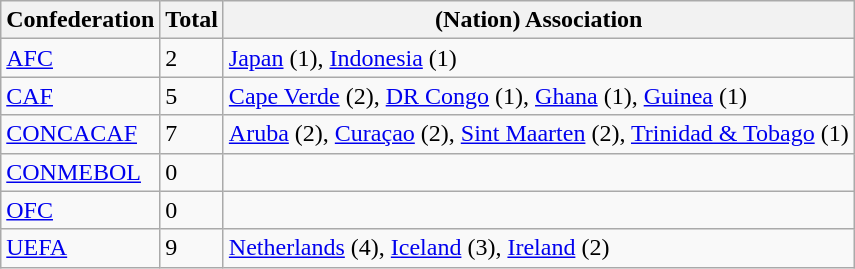<table class="wikitable sortable" style="text-align:left">
<tr>
<th scope="row">Confederation</th>
<th scope="col">Total</th>
<th scope="col" class="unsortable">(Nation) Association</th>
</tr>
<tr>
<td><a href='#'>AFC</a></td>
<td>2</td>
<td> <a href='#'>Japan</a> (1),  <a href='#'>Indonesia</a> (1)</td>
</tr>
<tr>
<td><a href='#'>CAF</a></td>
<td>5</td>
<td> <a href='#'>Cape Verde</a> (2),  <a href='#'>DR Congo</a> (1),  <a href='#'>Ghana</a> (1),  <a href='#'>Guinea</a> (1)</td>
</tr>
<tr>
<td><a href='#'>CONCACAF</a></td>
<td>7</td>
<td> <a href='#'>Aruba</a> (2),  <a href='#'>Curaçao</a> (2),  <a href='#'>Sint Maarten</a> (2),  <a href='#'>Trinidad & Tobago</a> (1)</td>
</tr>
<tr>
<td><a href='#'>CONMEBOL</a></td>
<td>0</td>
<td> </td>
</tr>
<tr>
<td><a href='#'>OFC</a></td>
<td>0</td>
<td> </td>
</tr>
<tr>
<td><a href='#'>UEFA</a></td>
<td>9</td>
<td> <a href='#'>Netherlands</a> (4),  <a href='#'>Iceland</a> (3),  <a href='#'>Ireland</a> (2)</td>
</tr>
</table>
